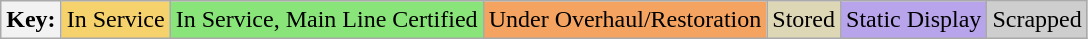<table class="wikitable">
<tr>
<th>Key:</th>
<td bgcolor=#F5D26C>In Service</td>
<td bgcolor=#89E579>In Service, Main Line Certified</td>
<td bgcolor=#f4a460>Under Overhaul/Restoration</td>
<td bgcolor=#DED7B6>Stored</td>
<td bgcolor=#B7A4EB>Static Display</td>
<td bgcolor=#cecece>Scrapped</td>
</tr>
</table>
